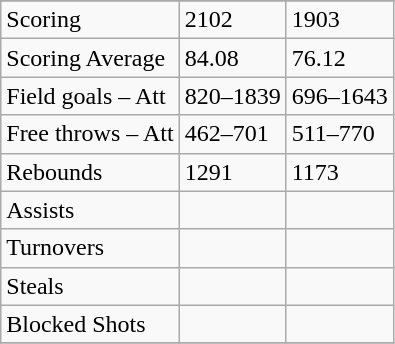<table class="wikitable">
<tr>
</tr>
<tr>
<td>Scoring</td>
<td>2102</td>
<td>1903</td>
</tr>
<tr>
<td>Scoring Average</td>
<td>84.08</td>
<td>76.12</td>
</tr>
<tr>
<td>Field goals – Att</td>
<td>820–1839</td>
<td>696–1643</td>
</tr>
<tr>
<td>Free throws – Att</td>
<td>462–701</td>
<td>511–770</td>
</tr>
<tr>
<td>Rebounds</td>
<td>1291</td>
<td>1173</td>
</tr>
<tr>
<td>Assists</td>
<td></td>
<td></td>
</tr>
<tr>
<td>Turnovers</td>
<td></td>
<td></td>
</tr>
<tr>
<td>Steals</td>
<td></td>
<td></td>
</tr>
<tr>
<td>Blocked Shots</td>
<td></td>
<td></td>
</tr>
<tr>
</tr>
</table>
